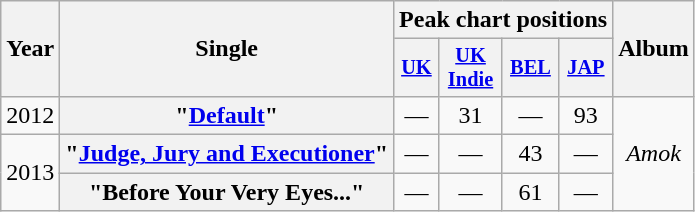<table class="wikitable plainrowheaders" style="text-align:center;">
<tr>
<th scope="col" rowspan="2">Year</th>
<th scope="col" rowspan="2">Single</th>
<th scope="col" colspan="4">Peak chart positions</th>
<th scope="col" rowspan="2">Album</th>
</tr>
<tr>
<th scope="col" style="font-size:85%"><a href='#'>UK</a></th>
<th scope="col" style="font-size:85%"><a href='#'>UK <br>Indie</a><br></th>
<th scope="col" style="font-size:85%"><a href='#'>BEL</a><br></th>
<th scope="col" style="font-size:85%"><a href='#'>JAP</a><br></th>
</tr>
<tr>
<td rowspan="1">2012</td>
<th scope="row">"<a href='#'>Default</a>"</th>
<td>—</td>
<td>31</td>
<td>—</td>
<td>93</td>
<td rowspan="3"><em>Amok</em></td>
</tr>
<tr>
<td rowspan="2">2013</td>
<th scope="row">"<a href='#'>Judge, Jury and Executioner</a>"</th>
<td>—</td>
<td>—</td>
<td>43</td>
<td>—</td>
</tr>
<tr>
<th scope="row">"Before Your Very Eyes..."</th>
<td>—</td>
<td>—</td>
<td>61</td>
<td>—</td>
</tr>
</table>
